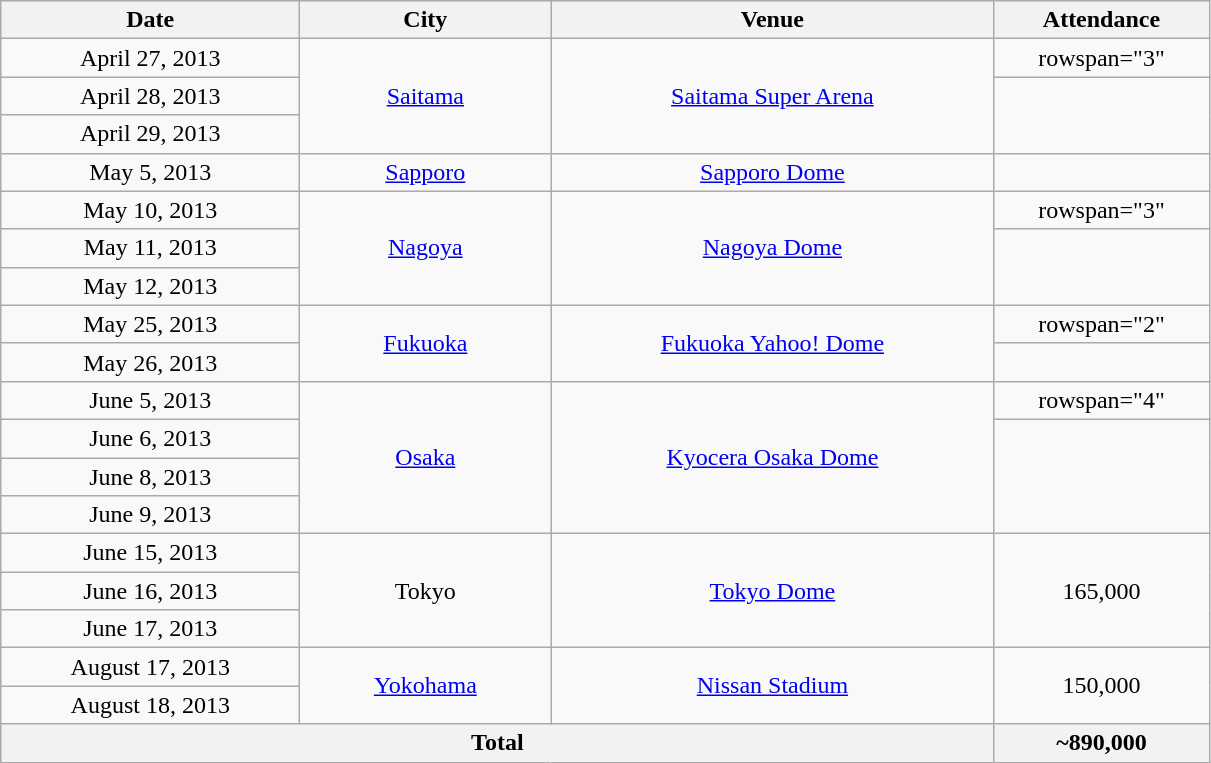<table class="wikitable" style="text-align:center;">
<tr>
<th scope="col" style="width:12em;">Date</th>
<th scope="col" style="width:10em;">City</th>
<th scope="col" style="width:18em;">Venue</th>
<th scope="col" style="width:8.5em;">Attendance</th>
</tr>
<tr>
<td>April 27, 2013</td>
<td rowspan="3"><a href='#'>Saitama</a></td>
<td rowspan="3"><a href='#'>Saitama Super Arena</a></td>
<td>rowspan="3" </td>
</tr>
<tr>
<td>April 28, 2013</td>
</tr>
<tr>
<td>April 29, 2013</td>
</tr>
<tr>
<td>May 5, 2013</td>
<td><a href='#'>Sapporo</a></td>
<td><a href='#'>Sapporo Dome</a></td>
<td></td>
</tr>
<tr>
<td>May 10, 2013</td>
<td rowspan="3"><a href='#'>Nagoya</a></td>
<td rowspan="3"><a href='#'>Nagoya Dome</a></td>
<td>rowspan="3" </td>
</tr>
<tr>
<td>May 11, 2013</td>
</tr>
<tr>
<td>May 12, 2013</td>
</tr>
<tr>
<td>May 25, 2013</td>
<td rowspan="2"><a href='#'>Fukuoka</a></td>
<td rowspan="2"><a href='#'>Fukuoka Yahoo! Dome</a></td>
<td>rowspan="2" </td>
</tr>
<tr>
<td>May 26, 2013</td>
</tr>
<tr>
<td>June 5, 2013</td>
<td rowspan="4"><a href='#'>Osaka</a></td>
<td rowspan="4"><a href='#'>Kyocera Osaka Dome</a></td>
<td>rowspan="4" </td>
</tr>
<tr>
<td>June 6, 2013</td>
</tr>
<tr>
<td>June 8, 2013</td>
</tr>
<tr>
<td>June 9, 2013</td>
</tr>
<tr>
<td>June 15, 2013</td>
<td rowspan="3">Tokyo</td>
<td rowspan="3"><a href='#'>Tokyo Dome</a></td>
<td rowspan="3">165,000</td>
</tr>
<tr>
<td>June 16, 2013</td>
</tr>
<tr>
<td>June 17, 2013</td>
</tr>
<tr>
<td>August 17, 2013</td>
<td rowspan="2"><a href='#'>Yokohama</a></td>
<td rowspan="2"><a href='#'>Nissan Stadium</a></td>
<td rowspan="2">150,000</td>
</tr>
<tr>
<td>August 18, 2013</td>
</tr>
<tr>
<th colspan="3">Total</th>
<th>~890,000</th>
</tr>
</table>
